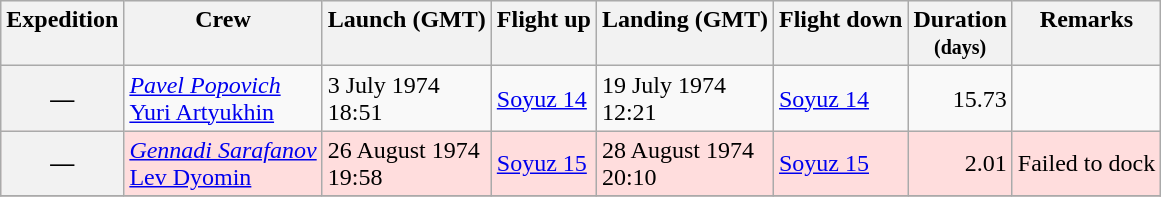<table class="wikitable">
<tr style="background-color: #efefef" valign="top">
<th>Expedition</th>
<th>Crew</th>
<th>Launch (GMT)</th>
<th>Flight up</th>
<th>Landing (GMT)</th>
<th>Flight down</th>
<th>Duration<br><small>(days)</small></th>
<th>Remarks</th>
</tr>
<tr>
<th>—</th>
<td><em><a href='#'>Pavel Popovich</a></em><br><a href='#'>Yuri Artyukhin</a></td>
<td>3 July 1974<br>18:51</td>
<td><a href='#'>Soyuz 14</a></td>
<td>19 July 1974<br>12:21</td>
<td><a href='#'>Soyuz 14</a></td>
<td style="text-align: right">15.73</td>
<td></td>
</tr>
<tr style="background-color:#ffdddd">
<th>—</th>
<td><em><a href='#'>Gennadi Sarafanov</a></em><br><a href='#'>Lev Dyomin</a></td>
<td>26 August 1974<br>19:58</td>
<td><a href='#'>Soyuz 15</a></td>
<td>28 August 1974<br>20:10</td>
<td><a href='#'>Soyuz 15</a></td>
<td style="text-align: right">2.01</td>
<td>Failed to dock</td>
</tr>
<tr>
</tr>
</table>
